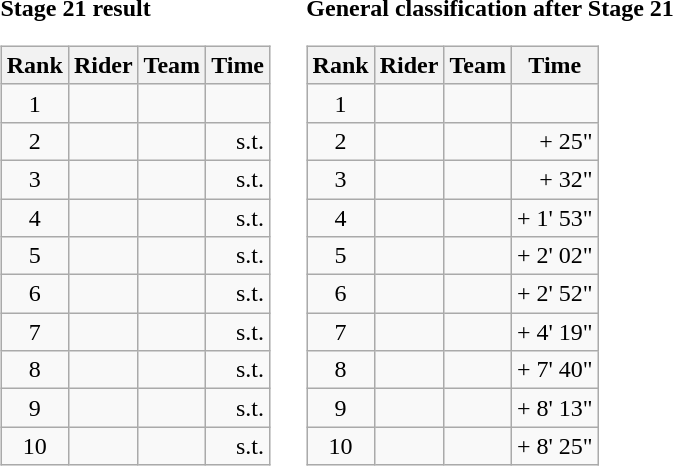<table>
<tr>
<td><strong>Stage 21 result</strong><br><table class="wikitable">
<tr>
<th scope="col">Rank</th>
<th scope="col">Rider</th>
<th scope="col">Team</th>
<th scope="col">Time</th>
</tr>
<tr>
<td style="text-align:center;">1</td>
<td></td>
<td></td>
<td style="text-align:right;"></td>
</tr>
<tr>
<td style="text-align:center;">2</td>
<td></td>
<td></td>
<td style="text-align:right;">s.t.</td>
</tr>
<tr>
<td style="text-align:center;">3</td>
<td></td>
<td></td>
<td style="text-align:right;">s.t.</td>
</tr>
<tr>
<td style="text-align:center;">4</td>
<td></td>
<td></td>
<td style="text-align:right;">s.t.</td>
</tr>
<tr>
<td style="text-align:center;">5</td>
<td></td>
<td></td>
<td style="text-align:right;">s.t.</td>
</tr>
<tr>
<td style="text-align:center;">6</td>
<td></td>
<td></td>
<td style="text-align:right;">s.t.</td>
</tr>
<tr>
<td style="text-align:center;">7</td>
<td></td>
<td></td>
<td style="text-align:right;">s.t.</td>
</tr>
<tr>
<td style="text-align:center;">8</td>
<td></td>
<td></td>
<td style="text-align:right;">s.t.</td>
</tr>
<tr>
<td style="text-align:center;">9</td>
<td></td>
<td></td>
<td style="text-align:right;">s.t.</td>
</tr>
<tr>
<td style="text-align:center;">10</td>
<td></td>
<td></td>
<td style="text-align:right;">s.t.</td>
</tr>
</table>
</td>
<td></td>
<td><strong>General classification after Stage 21</strong><br><table class="wikitable">
<tr>
<th scope="col">Rank</th>
<th scope="col">Rider</th>
<th scope="col">Team</th>
<th scope="col">Time</th>
</tr>
<tr>
<td style="text-align:center;">1</td>
<td></td>
<td></td>
<td style="text-align:right;"></td>
</tr>
<tr>
<td style="text-align:center;">2</td>
<td></td>
<td></td>
<td style="text-align:right;">+ 25"</td>
</tr>
<tr>
<td style="text-align:center;">3</td>
<td></td>
<td></td>
<td style="text-align:right;">+ 32"</td>
</tr>
<tr>
<td style="text-align:center;">4</td>
<td></td>
<td></td>
<td style="text-align:right;">+ 1' 53"</td>
</tr>
<tr>
<td style="text-align:center;">5</td>
<td></td>
<td></td>
<td style="text-align:right;">+ 2' 02"</td>
</tr>
<tr>
<td style="text-align:center;">6</td>
<td></td>
<td></td>
<td style="text-align:right;">+ 2' 52"</td>
</tr>
<tr>
<td style="text-align:center;">7</td>
<td></td>
<td></td>
<td style="text-align:right;">+ 4' 19"</td>
</tr>
<tr>
<td style="text-align:center;">8</td>
<td></td>
<td></td>
<td style="text-align:right;">+ 7' 40"</td>
</tr>
<tr>
<td style="text-align:center;">9</td>
<td></td>
<td></td>
<td style="text-align:right;">+ 8' 13"</td>
</tr>
<tr>
<td style="text-align:center;">10</td>
<td></td>
<td></td>
<td style="text-align:right;">+ 8' 25"</td>
</tr>
</table>
</td>
</tr>
</table>
